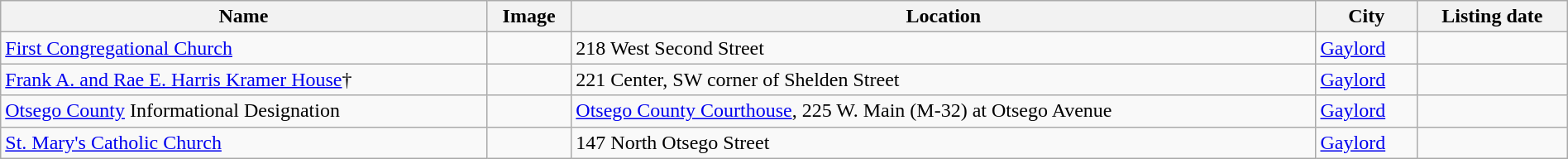<table class="wikitable sortable" style="width:100%">
<tr>
<th>Name</th>
<th>Image</th>
<th>Location</th>
<th>City</th>
<th>Listing date</th>
</tr>
<tr>
<td><a href='#'>First Congregational Church</a></td>
<td></td>
<td>218 West Second Street</td>
<td><a href='#'>Gaylord</a></td>
<td></td>
</tr>
<tr>
<td><a href='#'>Frank A. and Rae E. Harris Kramer House</a>†</td>
<td></td>
<td>221 Center, SW corner of Shelden Street</td>
<td><a href='#'>Gaylord</a></td>
<td></td>
</tr>
<tr>
<td><a href='#'>Otsego County</a> Informational Designation</td>
<td></td>
<td><a href='#'>Otsego County Courthouse</a>, 225 W. Main (M-32) at Otsego Avenue</td>
<td><a href='#'>Gaylord</a></td>
<td></td>
</tr>
<tr>
<td><a href='#'>St. Mary's Catholic Church</a></td>
<td></td>
<td>147 North Otsego Street</td>
<td><a href='#'>Gaylord</a></td>
<td></td>
</tr>
</table>
